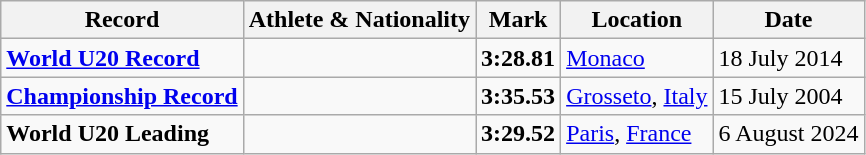<table class="wikitable">
<tr>
<th scope="col">Record</th>
<th scope="col">Athlete & Nationality</th>
<th scope="col">Mark</th>
<th scope="col">Location</th>
<th scope="col">Date</th>
</tr>
<tr>
<td><strong><a href='#'>World U20 Record</a></strong></td>
<td></td>
<td><strong>3:28.81</strong></td>
<td><a href='#'>Monaco</a></td>
<td>18 July 2014</td>
</tr>
<tr>
<td><strong><a href='#'>Championship Record</a></strong></td>
<td></td>
<td><strong>3:35.53</strong></td>
<td><a href='#'>Grosseto</a>, <a href='#'>Italy</a></td>
<td>15 July 2004</td>
</tr>
<tr>
<td><strong>World U20 Leading</strong></td>
<td></td>
<td><strong>3:29.52</strong></td>
<td><a href='#'>Paris</a>, <a href='#'>France</a></td>
<td>6 August 2024</td>
</tr>
</table>
